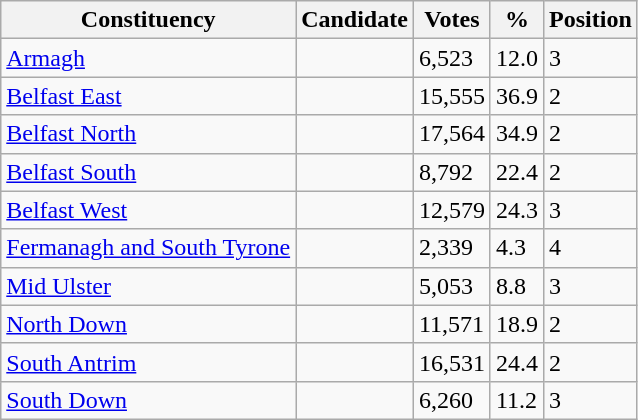<table class="wikitable sortable">
<tr>
<th>Constituency</th>
<th>Candidate</th>
<th>Votes</th>
<th>%</th>
<th>Position</th>
</tr>
<tr>
<td><a href='#'>Armagh</a></td>
<td></td>
<td>6,523</td>
<td>12.0</td>
<td>3</td>
</tr>
<tr>
<td><a href='#'>Belfast East</a></td>
<td></td>
<td>15,555</td>
<td>36.9</td>
<td>2</td>
</tr>
<tr>
<td><a href='#'>Belfast North</a></td>
<td></td>
<td>17,564</td>
<td>34.9</td>
<td>2</td>
</tr>
<tr>
<td><a href='#'>Belfast South</a></td>
<td></td>
<td>8,792</td>
<td>22.4</td>
<td>2</td>
</tr>
<tr>
<td><a href='#'>Belfast West</a></td>
<td></td>
<td>12,579</td>
<td>24.3</td>
<td>3</td>
</tr>
<tr>
<td><a href='#'>Fermanagh and South Tyrone</a></td>
<td></td>
<td>2,339</td>
<td>4.3</td>
<td>4</td>
</tr>
<tr>
<td><a href='#'>Mid Ulster</a></td>
<td></td>
<td>5,053</td>
<td>8.8</td>
<td>3</td>
</tr>
<tr>
<td><a href='#'>North Down</a></td>
<td></td>
<td>11,571</td>
<td>18.9</td>
<td>2</td>
</tr>
<tr>
<td><a href='#'>South Antrim</a></td>
<td></td>
<td>16,531</td>
<td>24.4</td>
<td>2</td>
</tr>
<tr>
<td><a href='#'>South Down</a></td>
<td></td>
<td>6,260</td>
<td>11.2</td>
<td>3</td>
</tr>
</table>
